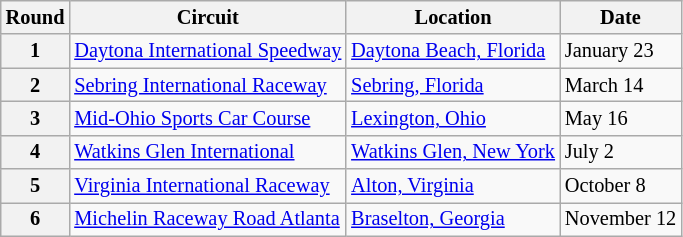<table class="wikitable" style="font-size:85%">
<tr>
<th>Round</th>
<th>Circuit</th>
<th>Location</th>
<th>Date</th>
</tr>
<tr>
<th>1</th>
<td><a href='#'>Daytona International Speedway</a></td>
<td><a href='#'>Daytona Beach, Florida</a></td>
<td>January 23</td>
</tr>
<tr>
<th>2</th>
<td><a href='#'>Sebring International Raceway</a></td>
<td><a href='#'>Sebring, Florida</a></td>
<td>March 14</td>
</tr>
<tr>
<th>3</th>
<td><a href='#'>Mid-Ohio Sports Car Course</a></td>
<td><a href='#'>Lexington, Ohio</a></td>
<td>May 16</td>
</tr>
<tr>
<th>4</th>
<td><a href='#'>Watkins Glen International</a></td>
<td><a href='#'>Watkins Glen, New York</a></td>
<td>July 2</td>
</tr>
<tr>
<th>5</th>
<td><a href='#'>Virginia International Raceway</a></td>
<td><a href='#'>Alton, Virginia</a></td>
<td>October 8</td>
</tr>
<tr>
<th>6</th>
<td><a href='#'>Michelin Raceway Road Atlanta</a></td>
<td><a href='#'>Braselton, Georgia</a></td>
<td>November 12</td>
</tr>
</table>
